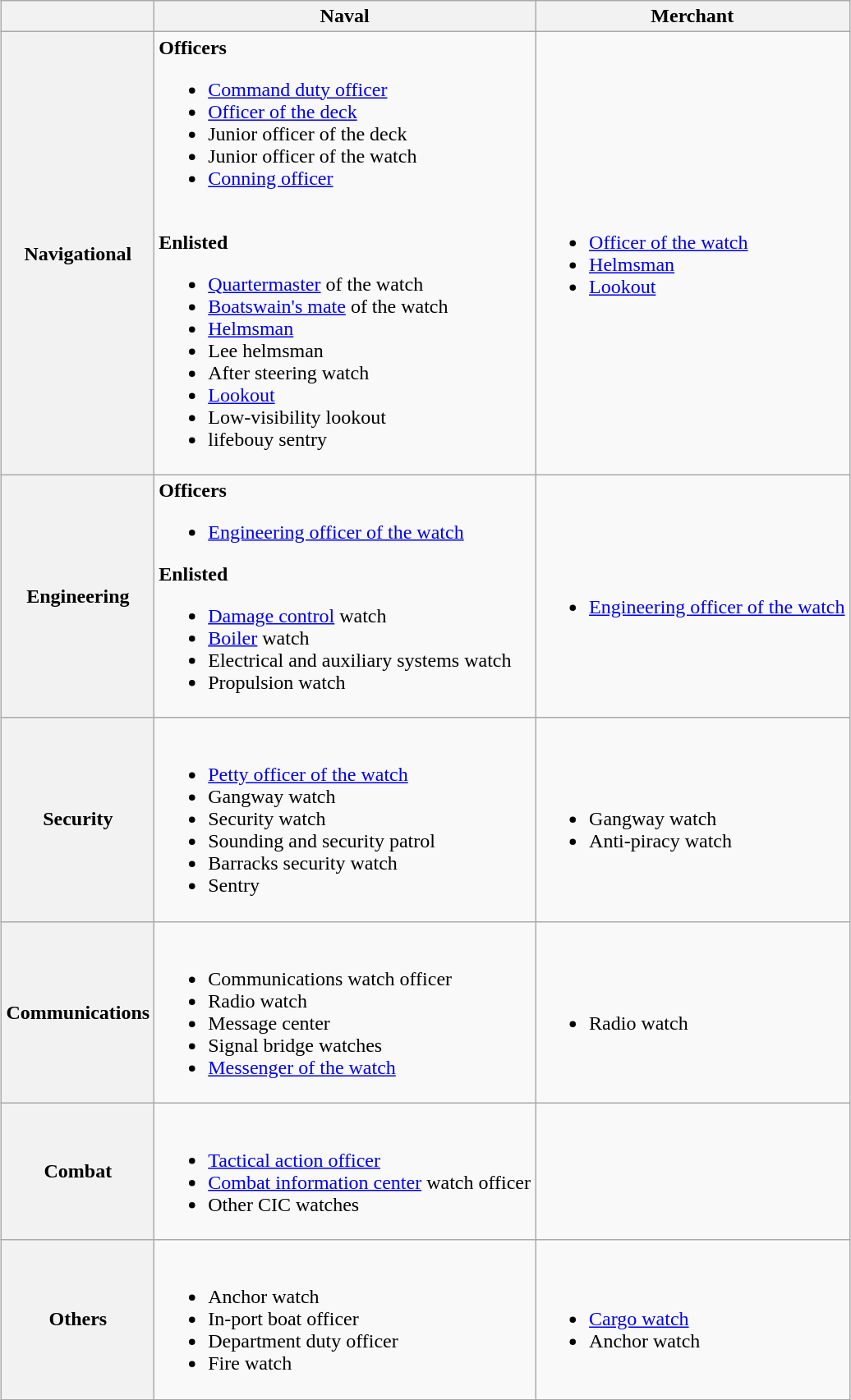<table class="wikitable" style="margin-left: auto; margin-right: auto; border: none;">
<tr>
<th></th>
<th>Naval</th>
<th>Merchant</th>
</tr>
<tr>
<th>Navigational</th>
<td><strong>Officers</strong><br><ul><li><a href='#'>Command duty officer</a></li><li><a href='#'>Officer of the deck</a></li><li>Junior officer of the deck</li><li>Junior officer of the watch</li><li><a href='#'>Conning officer</a></li></ul><br><strong>Enlisted</strong><ul><li><a href='#'>Quartermaster</a> of the watch</li><li><a href='#'>Boatswain's mate</a> of the watch</li><li><a href='#'>Helmsman</a></li><li>Lee helmsman</li><li>After steering watch</li><li><a href='#'>Lookout</a></li><li>Low-visibility lookout</li><li>lifebouy sentry</li></ul></td>
<td><br><ul><li><a href='#'>Officer of the watch</a></li><li><a href='#'>Helmsman</a></li><li><a href='#'>Lookout</a></li></ul></td>
</tr>
<tr>
<th>Engineering</th>
<td><strong>Officers</strong><br><ul><li><a href='#'>Engineering officer of the watch</a></li></ul>
<strong>Enlisted</strong><ul><li><a href='#'>Damage control</a> watch</li><li><a href='#'>Boiler</a> watch</li><li>Electrical and auxiliary systems watch</li><li>Propulsion watch</li></ul></td>
<td><br><ul><li><a href='#'>Engineering officer of the watch</a></li></ul></td>
</tr>
<tr>
<th>Security</th>
<td><br><ul><li><a href='#'>Petty officer of the watch</a></li><li>Gangway watch</li><li>Security watch</li><li>Sounding and security patrol</li><li>Barracks security watch</li><li>Sentry</li></ul></td>
<td><br><ul><li>Gangway watch</li><li>Anti-piracy watch</li></ul></td>
</tr>
<tr>
<th>Communications</th>
<td><br><ul><li>Communications watch officer</li><li>Radio watch</li><li>Message center</li><li>Signal bridge watches</li><li><a href='#'>Messenger of the watch</a></li></ul></td>
<td><br><ul><li>Radio watch</li></ul></td>
</tr>
<tr>
<th>Combat</th>
<td><br><ul><li><a href='#'>Tactical action officer</a></li><li><a href='#'>Combat information center</a> watch officer</li><li>Other CIC watches</li></ul></td>
<td></td>
</tr>
<tr>
<th>Others</th>
<td><br><ul><li>Anchor watch</li><li>In-port boat officer</li><li>Department duty officer</li><li>Fire watch</li></ul></td>
<td><br><ul><li><a href='#'>Cargo watch</a></li><li>Anchor watch</li></ul></td>
</tr>
</table>
